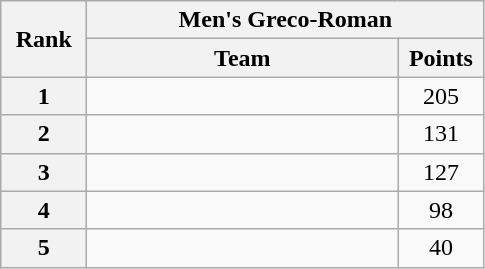<table class="wikitable" style="text-align:center;">
<tr>
<th rowspan="2" width="50">Rank</th>
<th colspan="2">Men's Greco-Roman</th>
</tr>
<tr>
<th width="200">Team</th>
<th width="50">Points</th>
</tr>
<tr>
<th>1</th>
<td align="left"></td>
<td>205</td>
</tr>
<tr>
<th>2</th>
<td align="left"></td>
<td>131</td>
</tr>
<tr>
<th>3</th>
<td align="left"></td>
<td>127</td>
</tr>
<tr>
<th>4</th>
<td align="left"></td>
<td>98</td>
</tr>
<tr>
<th>5</th>
<td align="left"></td>
<td>40</td>
</tr>
</table>
